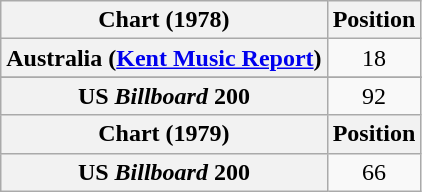<table class="wikitable sortable plainrowheaders" style="text-align:center">
<tr>
<th>Chart (1978)</th>
<th>Position</th>
</tr>
<tr>
<th scope="row">Australia (<a href='#'>Kent Music Report</a>)</th>
<td>18</td>
</tr>
<tr>
</tr>
<tr>
<th scope="row">US <em>Billboard</em> 200</th>
<td>92</td>
</tr>
<tr>
<th>Chart (1979)</th>
<th>Position</th>
</tr>
<tr>
<th scope="row">US <em>Billboard</em> 200</th>
<td>66</td>
</tr>
</table>
